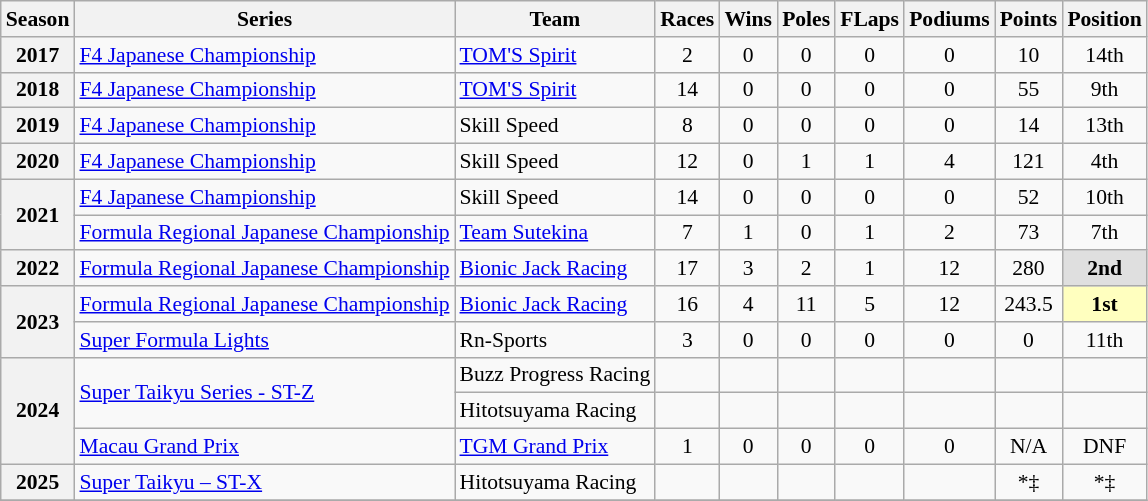<table class="wikitable" style="font-size: 90%; text-align:center">
<tr>
<th>Season</th>
<th>Series</th>
<th>Team</th>
<th>Races</th>
<th>Wins</th>
<th>Poles</th>
<th>FLaps</th>
<th>Podiums</th>
<th>Points</th>
<th>Position</th>
</tr>
<tr>
<th>2017</th>
<td align=left><a href='#'>F4 Japanese Championship</a></td>
<td align=left><a href='#'>TOM'S Spirit</a></td>
<td>2</td>
<td>0</td>
<td>0</td>
<td>0</td>
<td>0</td>
<td>10</td>
<td>14th</td>
</tr>
<tr>
<th>2018</th>
<td align=left><a href='#'>F4 Japanese Championship</a></td>
<td align=left><a href='#'>TOM'S Spirit</a></td>
<td>14</td>
<td>0</td>
<td>0</td>
<td>0</td>
<td>0</td>
<td>55</td>
<td>9th</td>
</tr>
<tr>
<th>2019</th>
<td align=left><a href='#'>F4 Japanese Championship</a></td>
<td align=left>Skill Speed</td>
<td>8</td>
<td>0</td>
<td>0</td>
<td>0</td>
<td>0</td>
<td>14</td>
<td>13th</td>
</tr>
<tr>
<th>2020</th>
<td align=left><a href='#'>F4 Japanese Championship</a></td>
<td align=left>Skill Speed</td>
<td>12</td>
<td>0</td>
<td>1</td>
<td>1</td>
<td>4</td>
<td>121</td>
<td>4th</td>
</tr>
<tr>
<th rowspan="2">2021</th>
<td align=left><a href='#'>F4 Japanese Championship</a></td>
<td align=left>Skill Speed</td>
<td>14</td>
<td>0</td>
<td>0</td>
<td>0</td>
<td>0</td>
<td>52</td>
<td>10th</td>
</tr>
<tr>
<td align="left"><a href='#'>Formula Regional Japanese Championship</a></td>
<td align="left"><a href='#'>Team Sutekina</a></td>
<td>7</td>
<td>1</td>
<td>0</td>
<td>1</td>
<td>2</td>
<td>73</td>
<td>7th</td>
</tr>
<tr>
<th>2022</th>
<td align=left><a href='#'>Formula Regional Japanese Championship</a></td>
<td align=left><a href='#'>Bionic Jack Racing</a></td>
<td>17</td>
<td>3</td>
<td>2</td>
<td>1</td>
<td>12</td>
<td>280</td>
<td style="background:#dfdfdf"><strong>2nd</strong></td>
</tr>
<tr>
<th rowspan="2">2023</th>
<td align=left><a href='#'>Formula Regional Japanese Championship</a></td>
<td align=left><a href='#'>Bionic Jack Racing</a></td>
<td>16</td>
<td>4</td>
<td>11</td>
<td>5</td>
<td>12</td>
<td>243.5</td>
<td style="background:#ffffbf"><strong>1st</strong></td>
</tr>
<tr>
<td align=left><a href='#'>Super Formula Lights</a></td>
<td align=left>Rn-Sports</td>
<td>3</td>
<td>0</td>
<td>0</td>
<td>0</td>
<td>0</td>
<td>0</td>
<td>11th</td>
</tr>
<tr>
<th rowspan="3">2024</th>
<td rowspan="2" align=left><a href='#'>Super Taikyu Series - ST-Z</a></td>
<td align=left>Buzz Progress Racing</td>
<td></td>
<td></td>
<td></td>
<td></td>
<td></td>
<td></td>
<td></td>
</tr>
<tr>
<td align=left>Hitotsuyama Racing</td>
<td></td>
<td></td>
<td></td>
<td></td>
<td></td>
<td></td>
<td></td>
</tr>
<tr>
<td align=left><a href='#'>Macau Grand Prix</a></td>
<td align=left><a href='#'>TGM Grand Prix</a></td>
<td>1</td>
<td>0</td>
<td>0</td>
<td>0</td>
<td>0</td>
<td>N/A</td>
<td>DNF</td>
</tr>
<tr>
<th>2025</th>
<td align=left><a href='#'>Super Taikyu – ST-X</a></td>
<td align=left>Hitotsuyama Racing</td>
<td></td>
<td></td>
<td></td>
<td></td>
<td></td>
<td>*‡</td>
<td>*‡</td>
</tr>
<tr>
</tr>
</table>
